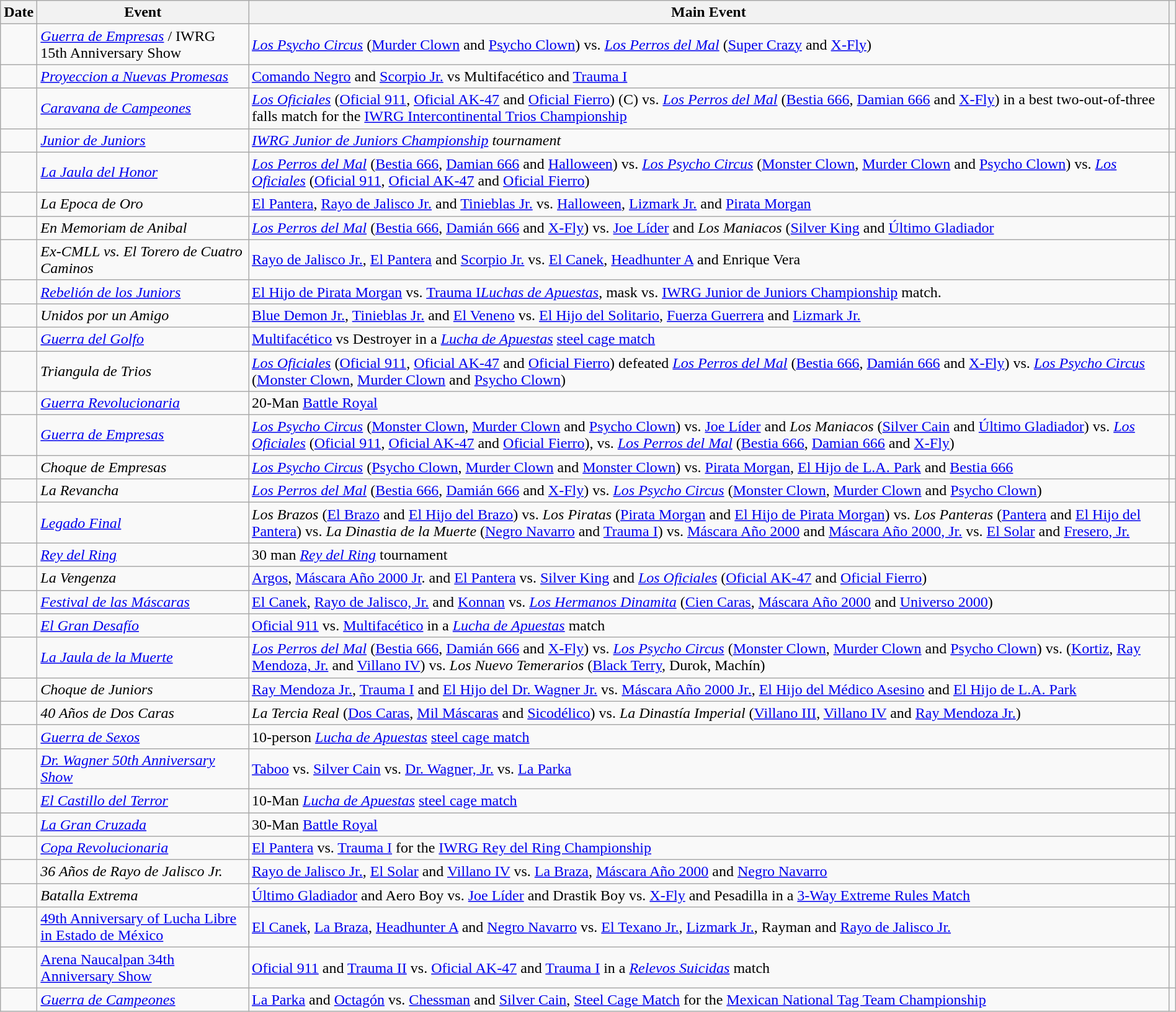<table class="wikitable sortable" width=100%>
<tr>
<th scope="col">Date</th>
<th scope="col">Event</th>
<th class=unsortable scope="col">Main Event</th>
<th class=unsortable scope="col"></th>
</tr>
<tr>
<td></td>
<td><em><a href='#'>Guerra de Empresas</a></em> / IWRG 15th Anniversary Show</td>
<td><em><a href='#'>Los Psycho Circus</a></em> (<a href='#'>Murder Clown</a> and <a href='#'>Psycho Clown</a>) vs. <em><a href='#'>Los Perros del Mal</a></em> (<a href='#'>Super Crazy</a> and <a href='#'>X-Fly</a>)</td>
<td></td>
</tr>
<tr>
<td></td>
<td><em><a href='#'>Proyeccion a Nuevas Promesas</a></em></td>
<td><a href='#'>Comando Negro</a> and <a href='#'>Scorpio Jr.</a> vs Multifacético and <a href='#'>Trauma I</a></td>
<td></td>
</tr>
<tr>
<td></td>
<td><em><a href='#'>Caravana de Campeones</a></em></td>
<td><em><a href='#'>Los Oficiales</a></em> (<a href='#'>Oficial 911</a>, <a href='#'>Oficial AK-47</a> and <a href='#'>Oficial Fierro</a>) (C) vs. <em><a href='#'>Los Perros del Mal</a></em> (<a href='#'>Bestia 666</a>, <a href='#'>Damian 666</a> and <a href='#'>X-Fly</a>) in a best two-out-of-three falls match for the <a href='#'>IWRG Intercontinental Trios Championship</a></td>
<td></td>
</tr>
<tr>
<td></td>
<td><em><a href='#'>Junior de Juniors</a></em></td>
<td><em><a href='#'>IWRG Junior de Juniors Championship</a> tournament</em></td>
<td></td>
</tr>
<tr>
<td></td>
<td><em><a href='#'>La Jaula del Honor</a></em></td>
<td><em><a href='#'>Los Perros del Mal</a></em> (<a href='#'>Bestia 666</a>, <a href='#'>Damian 666</a> and <a href='#'>Halloween</a>) vs. <em><a href='#'>Los Psycho Circus</a></em> (<a href='#'>Monster Clown</a>, <a href='#'>Murder Clown</a> and <a href='#'>Psycho Clown</a>) vs. <em><a href='#'>Los Oficiales</a></em> (<a href='#'>Oficial 911</a>, <a href='#'>Oficial AK-47</a> and <a href='#'>Oficial Fierro</a>)</td>
<td></td>
</tr>
<tr>
<td></td>
<td><em>La Epoca de Oro</em></td>
<td><a href='#'>El Pantera</a>, <a href='#'>Rayo de Jalisco Jr.</a> and <a href='#'>Tinieblas Jr.</a> vs. <a href='#'>Halloween</a>, <a href='#'>Lizmark Jr.</a> and <a href='#'>Pirata Morgan</a></td>
<td></td>
</tr>
<tr>
<td></td>
<td><em>En Memoriam de Anibal</em></td>
<td><em><a href='#'>Los Perros del Mal</a></em> (<a href='#'>Bestia 666</a>, <a href='#'>Damián 666</a> and <a href='#'>X-Fly</a>) vs. <a href='#'>Joe Líder</a> and <em>Los Maniacos</em> (<a href='#'>Silver King</a> and <a href='#'>Último Gladiador</a></td>
<td></td>
</tr>
<tr>
<td></td>
<td><em>Ex-CMLL vs. El Torero de Cuatro Caminos</em></td>
<td><a href='#'>Rayo de Jalisco Jr.</a>, <a href='#'>El Pantera</a> and <a href='#'>Scorpio Jr.</a> vs. <a href='#'>El Canek</a>, <a href='#'>Headhunter A</a> and Enrique Vera</td>
<td></td>
</tr>
<tr>
<td></td>
<td><em><a href='#'>Rebelión de los Juniors</a></em></td>
<td><a href='#'>El Hijo de Pirata Morgan</a> vs. <a href='#'>Trauma I</a><em><a href='#'>Luchas de Apuestas</a></em>, mask vs. <a href='#'>IWRG Junior de Juniors Championship</a> match.</td>
<td></td>
</tr>
<tr>
<td></td>
<td><em>Unidos por un Amigo</em></td>
<td><a href='#'>Blue Demon Jr.</a>, <a href='#'>Tinieblas Jr.</a> and <a href='#'>El Veneno</a> vs. <a href='#'>El Hijo del Solitario</a>, <a href='#'>Fuerza Guerrera</a> and <a href='#'>Lizmark Jr.</a></td>
<td></td>
</tr>
<tr>
<td></td>
<td><em><a href='#'>Guerra del Golfo</a></em></td>
<td><a href='#'>Multifacético</a> vs Destroyer in a <em><a href='#'>Lucha de Apuestas</a></em> <a href='#'>steel cage match</a></td>
<td></td>
</tr>
<tr>
<td></td>
<td><em>Triangula de Trios</em></td>
<td><em><a href='#'>Los Oficiales</a></em> (<a href='#'>Oficial 911</a>, <a href='#'>Oficial AK-47</a> and <a href='#'>Oficial Fierro</a>) defeated <em><a href='#'>Los Perros del Mal</a></em> (<a href='#'>Bestia 666</a>, <a href='#'>Damián 666</a> and <a href='#'>X-Fly</a>) vs. <em><a href='#'>Los Psycho Circus</a></em> (<a href='#'>Monster Clown</a>, <a href='#'>Murder Clown</a> and <a href='#'>Psycho Clown</a>)</td>
<td></td>
</tr>
<tr>
<td></td>
<td><em><a href='#'>Guerra Revolucionaria</a></em></td>
<td>20-Man <a href='#'>Battle Royal</a></td>
<td></td>
</tr>
<tr>
<td></td>
<td><em><a href='#'>Guerra de Empresas</a></em></td>
<td><em><a href='#'>Los Psycho Circus</a></em> (<a href='#'>Monster Clown</a>, <a href='#'>Murder Clown</a> and <a href='#'>Psycho Clown</a>) vs. <a href='#'>Joe Líder</a> and <em>Los Maniacos</em> (<a href='#'>Silver Cain</a> and <a href='#'>Último Gladiador</a>) vs. <em><a href='#'>Los Oficiales</a></em> (<a href='#'>Oficial 911</a>, <a href='#'>Oficial AK-47</a> and <a href='#'>Oficial Fierro</a>), vs. <em><a href='#'>Los Perros del Mal</a></em> (<a href='#'>Bestia 666</a>, <a href='#'>Damian 666</a> and <a href='#'>X-Fly</a>)</td>
<td></td>
</tr>
<tr>
<td></td>
<td><em>Choque de Empresas</em></td>
<td><em><a href='#'>Los Psycho Circus</a></em> (<a href='#'>Psycho Clown</a>, <a href='#'>Murder Clown</a> and <a href='#'>Monster Clown</a>) vs. <a href='#'>Pirata Morgan</a>, <a href='#'>El Hijo de L.A. Park</a> and <a href='#'>Bestia 666</a></td>
<td></td>
</tr>
<tr>
<td></td>
<td><em>La Revancha</em></td>
<td><em><a href='#'>Los Perros del Mal</a></em> (<a href='#'>Bestia 666</a>, <a href='#'>Damián 666</a> and <a href='#'>X-Fly</a>) vs. <em><a href='#'>Los Psycho Circus</a></em> (<a href='#'>Monster Clown</a>, <a href='#'>Murder Clown</a> and <a href='#'>Psycho Clown</a>)</td>
<td></td>
</tr>
<tr>
<td></td>
<td><em><a href='#'>Legado Final</a></em></td>
<td><em>Los Brazos</em> (<a href='#'>El Brazo</a> and <a href='#'>El Hijo del Brazo</a>) vs. <em>Los Piratas</em> (<a href='#'>Pirata Morgan</a> and <a href='#'>El Hijo de Pirata Morgan</a>) vs. <em>Los Panteras</em> (<a href='#'>Pantera</a> and <a href='#'>El Hijo del Pantera</a>) vs. <em>La Dinastia de la Muerte</em> (<a href='#'>Negro Navarro</a> and <a href='#'>Trauma I</a>) vs. <a href='#'>Máscara Año 2000</a> and <a href='#'>Máscara Año 2000, Jr.</a> vs. <a href='#'>El Solar</a> and <a href='#'>Fresero, Jr.</a></td>
<td></td>
</tr>
<tr>
<td></td>
<td><em><a href='#'>Rey del Ring</a></em></td>
<td>30 man <em><a href='#'>Rey del Ring</a></em> tournament</td>
<td></td>
</tr>
<tr>
<td></td>
<td><em>La Vengenza</em></td>
<td><a href='#'>Argos</a>, <a href='#'>Máscara Año 2000 Jr</a>. and <a href='#'>El Pantera</a> vs. <a href='#'>Silver King</a> and <em><a href='#'>Los Oficiales</a></em> (<a href='#'>Oficial AK-47</a> and <a href='#'>Oficial Fierro</a>)</td>
<td></td>
</tr>
<tr>
<td></td>
<td><em><a href='#'>Festival de las Máscaras</a></em></td>
<td><a href='#'>El Canek</a>, <a href='#'>Rayo de Jalisco, Jr.</a> and <a href='#'>Konnan</a> vs. <em><a href='#'>Los Hermanos Dinamita</a></em> (<a href='#'>Cien Caras</a>, <a href='#'>Máscara Año 2000</a> and <a href='#'>Universo 2000</a>)</td>
<td></td>
</tr>
<tr>
<td></td>
<td><em><a href='#'>El Gran Desafío</a></em></td>
<td><a href='#'>Oficial 911</a> vs. <a href='#'>Multifacético</a> in a <em><a href='#'>Lucha de Apuestas</a></em> match</td>
<td></td>
</tr>
<tr>
<td></td>
<td><em><a href='#'>La Jaula de la Muerte</a></em></td>
<td><em><a href='#'>Los Perros del Mal</a></em> (<a href='#'>Bestia 666</a>, <a href='#'>Damián 666</a> and <a href='#'>X-Fly</a>) vs. <em><a href='#'>Los Psycho Circus</a></em> (<a href='#'>Monster Clown</a>, <a href='#'>Murder Clown</a> and <a href='#'>Psycho Clown</a>) vs. (<a href='#'>Kortiz</a>, <a href='#'>Ray Mendoza, Jr.</a> and <a href='#'>Villano IV</a>) vs. <em>Los Nuevo Temerarios</em> (<a href='#'>Black Terry</a>, Durok, Machín)</td>
<td></td>
</tr>
<tr>
<td></td>
<td><em>Choque de Juniors</em></td>
<td><a href='#'>Ray Mendoza Jr.</a>, <a href='#'>Trauma I</a> and <a href='#'>El Hijo del Dr. Wagner Jr.</a> vs. <a href='#'>Máscara Año 2000 Jr.</a>, <a href='#'>El Hijo del Médico Asesino</a> and <a href='#'>El Hijo de L.A. Park</a></td>
<td></td>
</tr>
<tr>
<td></td>
<td><em>40 Años de Dos Caras</em></td>
<td><em>La Tercia Real</em> (<a href='#'>Dos Caras</a>, <a href='#'>Mil Máscaras</a> and <a href='#'>Sicodélico</a>) vs. <em>La Dinastía Imperial</em> (<a href='#'>Villano III</a>, <a href='#'>Villano IV</a> and <a href='#'>Ray Mendoza Jr.</a>)</td>
<td></td>
</tr>
<tr>
<td></td>
<td><em><a href='#'>Guerra de Sexos</a></em></td>
<td>10-person <em><a href='#'>Lucha de Apuestas</a></em> <a href='#'>steel cage match</a></td>
<td></td>
</tr>
<tr>
<td></td>
<td><em><a href='#'>Dr. Wagner 50th Anniversary Show</a></em></td>
<td><a href='#'>Taboo</a> vs. <a href='#'>Silver Cain</a> vs. <a href='#'>Dr. Wagner, Jr.</a> vs. <a href='#'>La Parka</a></td>
<td></td>
</tr>
<tr>
<td></td>
<td><em><a href='#'>El Castillo del Terror</a></em></td>
<td>10-Man <em><a href='#'>Lucha de Apuestas</a></em> <a href='#'>steel cage match</a></td>
<td></td>
</tr>
<tr>
<td></td>
<td><em><a href='#'>La Gran Cruzada</a></em></td>
<td>30-Man <a href='#'>Battle Royal</a></td>
<td></td>
</tr>
<tr>
<td></td>
<td><em><a href='#'>Copa Revolucionaria</a></em></td>
<td><a href='#'>El Pantera</a> vs. <a href='#'>Trauma I</a> for the <a href='#'>IWRG Rey del Ring Championship</a></td>
<td></td>
</tr>
<tr>
<td></td>
<td><em>36 Años de Rayo de Jalisco Jr.</em></td>
<td><a href='#'>Rayo de Jalisco Jr.</a>, <a href='#'>El Solar</a> and <a href='#'>Villano IV</a> vs. <a href='#'>La Braza</a>, <a href='#'>Máscara Año 2000</a> and <a href='#'>Negro Navarro</a></td>
<td></td>
</tr>
<tr>
<td></td>
<td><em>Batalla Extrema</em></td>
<td><a href='#'>Último Gladiador</a> and Aero Boy vs. <a href='#'>Joe Líder</a> and Drastik Boy vs. <a href='#'>X-Fly</a> and Pesadilla in a <a href='#'>3-Way Extreme Rules Match</a></td>
<td></td>
</tr>
<tr>
<td></td>
<td><a href='#'>49th Anniversary of Lucha Libre in Estado de México</a></td>
<td><a href='#'>El Canek</a>, <a href='#'>La Braza</a>, <a href='#'>Headhunter A</a> and <a href='#'>Negro Navarro</a> vs. <a href='#'>El Texano Jr.</a>, <a href='#'>Lizmark Jr.</a>, Rayman and <a href='#'>Rayo de Jalisco Jr.</a></td>
<td></td>
</tr>
<tr>
<td></td>
<td><a href='#'>Arena Naucalpan 34th Anniversary Show</a></td>
<td><a href='#'>Oficial 911</a> and <a href='#'>Trauma II</a> vs. <a href='#'>Oficial AK-47</a> and <a href='#'>Trauma I</a> in a <em><a href='#'>Relevos Suicidas</a></em> match</td>
<td></td>
</tr>
<tr>
<td></td>
<td><em><a href='#'>Guerra de Campeones</a></em></td>
<td><a href='#'>La Parka</a> and <a href='#'>Octagón</a> vs. <a href='#'>Chessman</a> and <a href='#'>Silver Cain</a>, <a href='#'>Steel Cage Match</a> for the <a href='#'>Mexican National Tag Team Championship</a></td>
<td></td>
</tr>
</table>
